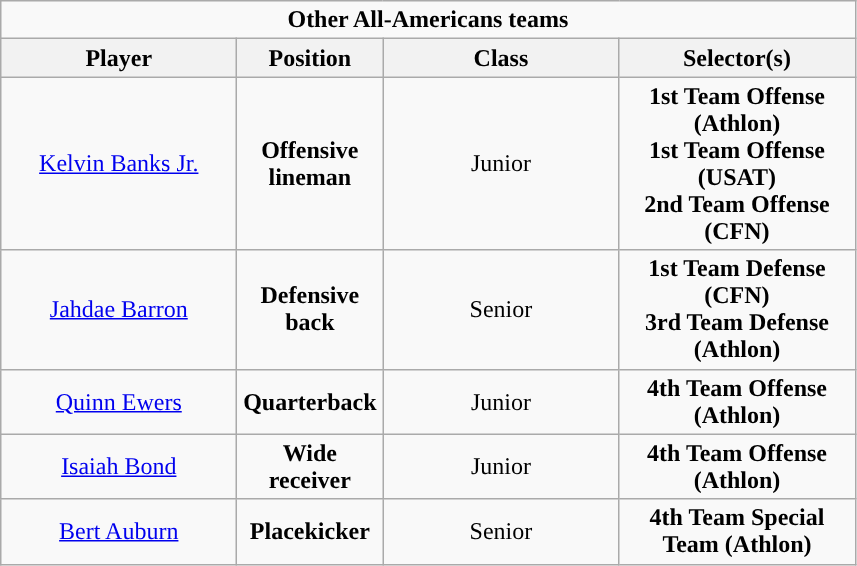<table class="wikitable" style="text-align:center">
<tr>
<td colspan="6" style="text-align:center; "><strong>Other All-Americans teams</strong></td>
</tr>
<tr>
<th style="width:150px; ">Player</th>
<th style="width:90px; ">Position</th>
<th style="width:150px; ">Class</th>
<th style="width:150px; ">Selector(s)</th>
</tr>
<tr>
<td><a href='#'>Kelvin Banks Jr.</a></td>
<td><strong>Offensive lineman</strong></td>
<td>Junior</td>
<td><strong>1st Team Offense (Athlon)</strong><br><strong>1st Team Offense (USAT)</strong><br><strong>2nd Team Offense (CFN)</strong></td>
</tr>
<tr>
<td><a href='#'>Jahdae Barron</a></td>
<td><strong>Defensive back</strong></td>
<td>Senior</td>
<td><strong>1st Team Defense (CFN)</strong><br><strong>3rd Team Defense (Athlon)</strong></td>
</tr>
<tr>
<td><a href='#'>Quinn Ewers</a></td>
<td><strong>Quarterback</strong></td>
<td>Junior</td>
<td><strong>4th Team Offense (Athlon)</strong></td>
</tr>
<tr>
<td><a href='#'>Isaiah Bond</a></td>
<td><strong>Wide receiver</strong></td>
<td>Junior</td>
<td><strong>4th Team Offense (Athlon)</strong></td>
</tr>
<tr>
<td><a href='#'>Bert Auburn</a></td>
<td><strong>Placekicker</strong></td>
<td>Senior</td>
<td><strong>4th Team Special Team (Athlon)</strong></td>
</tr>
</table>
